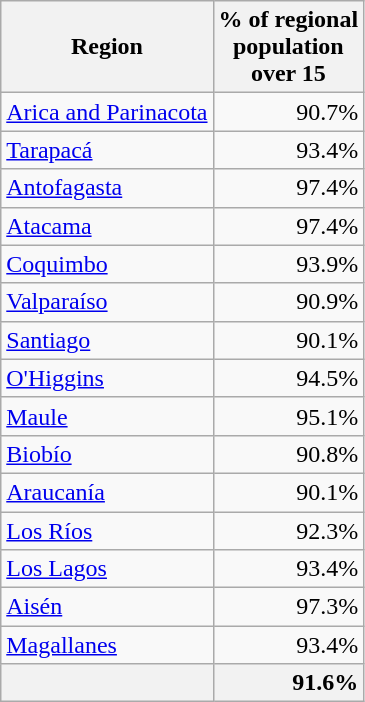<table class="wikitable sortable" style="text-align:right">
<tr>
<th>Region</th>
<th>% of regional<br>population<br>over 15</th>
</tr>
<tr>
<td align="left"><a href='#'>Arica and Parinacota</a></td>
<td>90.7%</td>
</tr>
<tr>
<td align="left"><a href='#'>Tarapacá</a></td>
<td>93.4%</td>
</tr>
<tr>
<td align="left"><a href='#'>Antofagasta</a></td>
<td>97.4%</td>
</tr>
<tr>
<td align="left"><a href='#'>Atacama</a></td>
<td>97.4%</td>
</tr>
<tr>
<td align="left"><a href='#'>Coquimbo</a></td>
<td>93.9%</td>
</tr>
<tr>
<td align="left"><a href='#'>Valparaíso</a></td>
<td>90.9%</td>
</tr>
<tr>
<td align="left"><a href='#'>Santiago</a></td>
<td>90.1%</td>
</tr>
<tr>
<td align="left"><a href='#'>O'Higgins</a></td>
<td>94.5%</td>
</tr>
<tr>
<td align="left"><a href='#'>Maule</a></td>
<td>95.1%</td>
</tr>
<tr>
<td align="left"><a href='#'>Biobío</a></td>
<td>90.8%</td>
</tr>
<tr>
<td align="left"><a href='#'>Araucanía</a></td>
<td>90.1%</td>
</tr>
<tr>
<td align="left"><a href='#'>Los Ríos</a></td>
<td>92.3%</td>
</tr>
<tr>
<td align="left"><a href='#'>Los Lagos</a></td>
<td>93.4%</td>
</tr>
<tr>
<td align="left"><a href='#'>Aisén</a></td>
<td>97.3%</td>
</tr>
<tr>
<td align="left"><a href='#'>Magallanes</a></td>
<td>93.4%</td>
</tr>
<tr style="background-color: #f2f2f2">
<td align="left"><strong></strong></td>
<td><strong>91.6%</strong></td>
</tr>
</table>
